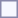<table style="border:1px solid #8888aa; background-color:#f7f8ff; padding:5px; font-size:95%; margin: 0px 12px 12px 0px;">
</table>
